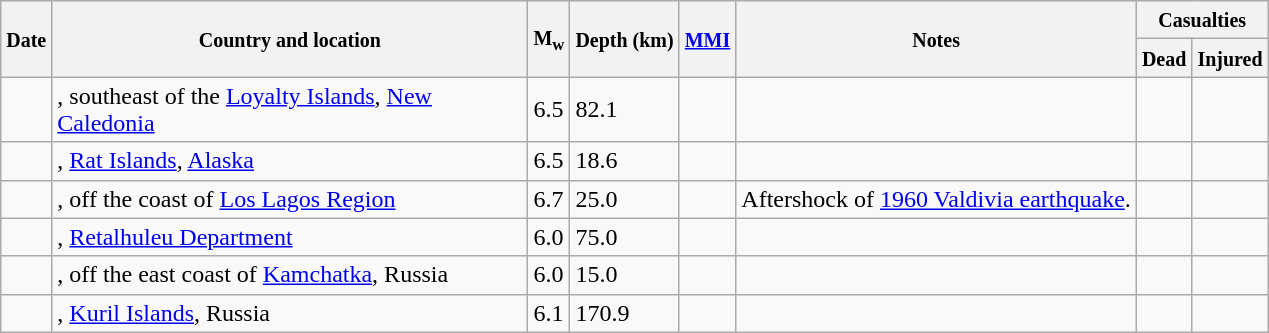<table class="wikitable sortable sort-under" style="border:1px black; margin-left:1em;">
<tr>
<th rowspan="2"><small>Date</small></th>
<th rowspan="2" style="width: 310px"><small>Country and location</small></th>
<th rowspan="2"><small>M<sub>w</sub></small></th>
<th rowspan="2"><small>Depth (km)</small></th>
<th rowspan="2"><small><a href='#'>MMI</a></small></th>
<th rowspan="2" class="unsortable"><small>Notes</small></th>
<th colspan="2"><small>Casualties</small></th>
</tr>
<tr>
<th><small>Dead</small></th>
<th><small>Injured</small></th>
</tr>
<tr>
<td></td>
<td>, southeast of the <a href='#'>Loyalty Islands</a>, <a href='#'>New Caledonia</a></td>
<td>6.5</td>
<td>82.1</td>
<td></td>
<td></td>
<td></td>
<td></td>
</tr>
<tr>
<td></td>
<td>, <a href='#'>Rat Islands</a>, <a href='#'>Alaska</a></td>
<td>6.5</td>
<td>18.6</td>
<td></td>
<td></td>
<td></td>
<td></td>
</tr>
<tr>
<td></td>
<td>, off the coast of <a href='#'>Los Lagos Region</a></td>
<td>6.7</td>
<td>25.0</td>
<td></td>
<td>Aftershock of <a href='#'>1960 Valdivia earthquake</a>.</td>
<td></td>
<td></td>
</tr>
<tr>
<td></td>
<td>, <a href='#'>Retalhuleu Department</a></td>
<td>6.0</td>
<td>75.0</td>
<td></td>
<td></td>
<td></td>
<td></td>
</tr>
<tr>
<td></td>
<td>, off the east coast of <a href='#'>Kamchatka</a>, Russia</td>
<td>6.0</td>
<td>15.0</td>
<td></td>
<td></td>
<td></td>
<td></td>
</tr>
<tr>
<td></td>
<td>, <a href='#'>Kuril Islands</a>, Russia</td>
<td>6.1</td>
<td>170.9</td>
<td></td>
<td></td>
<td></td>
<td></td>
</tr>
</table>
